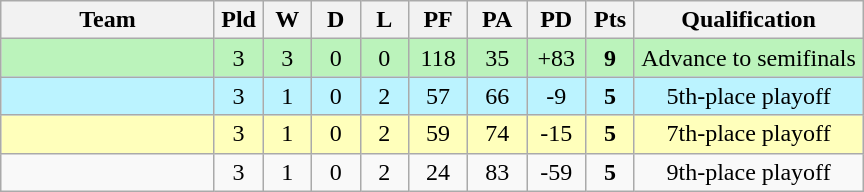<table class="wikitable" style="text-align:center;">
<tr>
<th width=135>Team</th>
<th width=25 abbr="Played">Pld</th>
<th width=25 abbr="Won">W</th>
<th width=25 abbr="Drawn">D</th>
<th width=25 abbr="Lost">L</th>
<th width=32 abbr="Points for">PF</th>
<th width=32 abbr="Points against">PA</th>
<th width=32 abbr="Points difference">PD</th>
<th width=25 abbr="Points">Pts</th>
<th width=145>Qualification</th>
</tr>
<tr style="background:#BBF3BB;">
<td align=left></td>
<td>3</td>
<td>3</td>
<td>0</td>
<td>0</td>
<td>118</td>
<td>35</td>
<td>+83</td>
<td><strong>9</strong></td>
<td>Advance to semifinals</td>
</tr>
<tr style="background:#BBF3FF;">
<td align=left></td>
<td>3</td>
<td>1</td>
<td>0</td>
<td>2</td>
<td>57</td>
<td>66</td>
<td>-9</td>
<td><strong>5</strong></td>
<td>5th-place playoff</td>
</tr>
<tr style="background:#FFFFBB;">
<td align=left></td>
<td>3</td>
<td>1</td>
<td>0</td>
<td>2</td>
<td>59</td>
<td>74</td>
<td>-15</td>
<td><strong>5</strong></td>
<td>7th-place playoff</td>
</tr>
<tr>
<td align=left></td>
<td>3</td>
<td>1</td>
<td>0</td>
<td>2</td>
<td>24</td>
<td>83</td>
<td>-59</td>
<td><strong>5</strong></td>
<td>9th-place playoff</td>
</tr>
</table>
